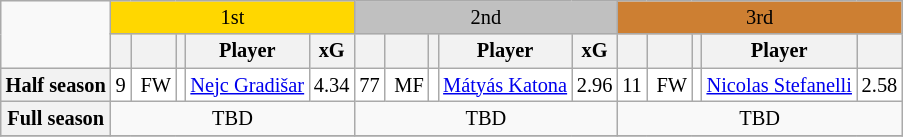<table class="wikitable sortable sticky-header-multi" style="text-align:center; font-size:85%;">
<tr>
<td rowspan="2"></td>
<td bgcolor=gold colspan="5">1st</td>
<td bgcolor=silver colspan="5">2nd</td>
<td bgcolor=#CD7F32 colspan="5">3rd</td>
</tr>
<tr>
<th></th>
<th></th>
<th></th>
<th>Player</th>
<th>xG</th>
<th></th>
<th></th>
<th></th>
<th>Player</th>
<th>xG</th>
<th></th>
<th></th>
<th></th>
<th>Player</th>
<th></th>
</tr>
<tr bgcolor=white>
<th>Half season</th>
<td>9</td>
<td> FW</td>
<td></td>
<td><a href='#'>Nejc Gradišar</a></td>
<td>4.34</td>
<td>77</td>
<td> MF</td>
<td></td>
<td><a href='#'>Mátyás Katona</a></td>
<td>2.96</td>
<td>11</td>
<td> FW</td>
<td></td>
<td><a href='#'>Nicolas Stefanelli</a></td>
<td>2.58</td>
</tr>
<tr>
<th>Full season</th>
<td colspan="5">TBD</td>
<td colspan="5">TBD</td>
<td colspan="5">TBD</td>
</tr>
<tr>
</tr>
</table>
